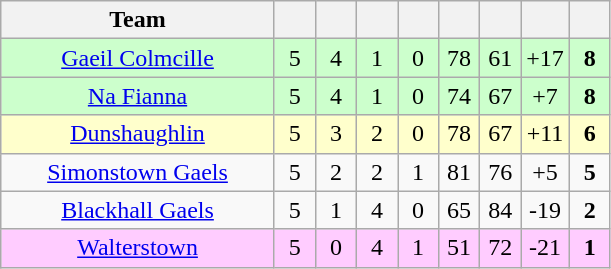<table class="wikitable" style="text-align:center">
<tr>
<th style="width:175px;">Team</th>
<th width="20"></th>
<th width="20"></th>
<th width="20"></th>
<th width="20"></th>
<th width="20"></th>
<th width="20"></th>
<th width="20"></th>
<th width="20"></th>
</tr>
<tr style="background:#cfc;">
<td><a href='#'>Gaeil Colmcille</a></td>
<td>5</td>
<td>4</td>
<td>1</td>
<td>0</td>
<td>78</td>
<td>61</td>
<td>+17</td>
<td><strong>8</strong></td>
</tr>
<tr style="background:#cfc;">
<td><a href='#'>Na Fianna</a></td>
<td>5</td>
<td>4</td>
<td>1</td>
<td>0</td>
<td>74</td>
<td>67</td>
<td>+7</td>
<td><strong>8</strong></td>
</tr>
<tr style="background:#ffffcc;">
<td><a href='#'>Dunshaughlin</a></td>
<td>5</td>
<td>3</td>
<td>2</td>
<td>0</td>
<td>78</td>
<td>67</td>
<td>+11</td>
<td><strong>6</strong></td>
</tr>
<tr>
<td><a href='#'>Simonstown Gaels</a></td>
<td>5</td>
<td>2</td>
<td>2</td>
<td>1</td>
<td>81</td>
<td>76</td>
<td>+5</td>
<td><strong>5</strong></td>
</tr>
<tr>
<td><a href='#'>Blackhall Gaels</a></td>
<td>5</td>
<td>1</td>
<td>4</td>
<td>0</td>
<td>65</td>
<td>84</td>
<td>-19</td>
<td><strong>2</strong></td>
</tr>
<tr style="background:#fcf;">
<td><a href='#'>Walterstown</a></td>
<td>5</td>
<td>0</td>
<td>4</td>
<td>1</td>
<td>51</td>
<td>72</td>
<td>-21</td>
<td><strong>1</strong></td>
</tr>
</table>
